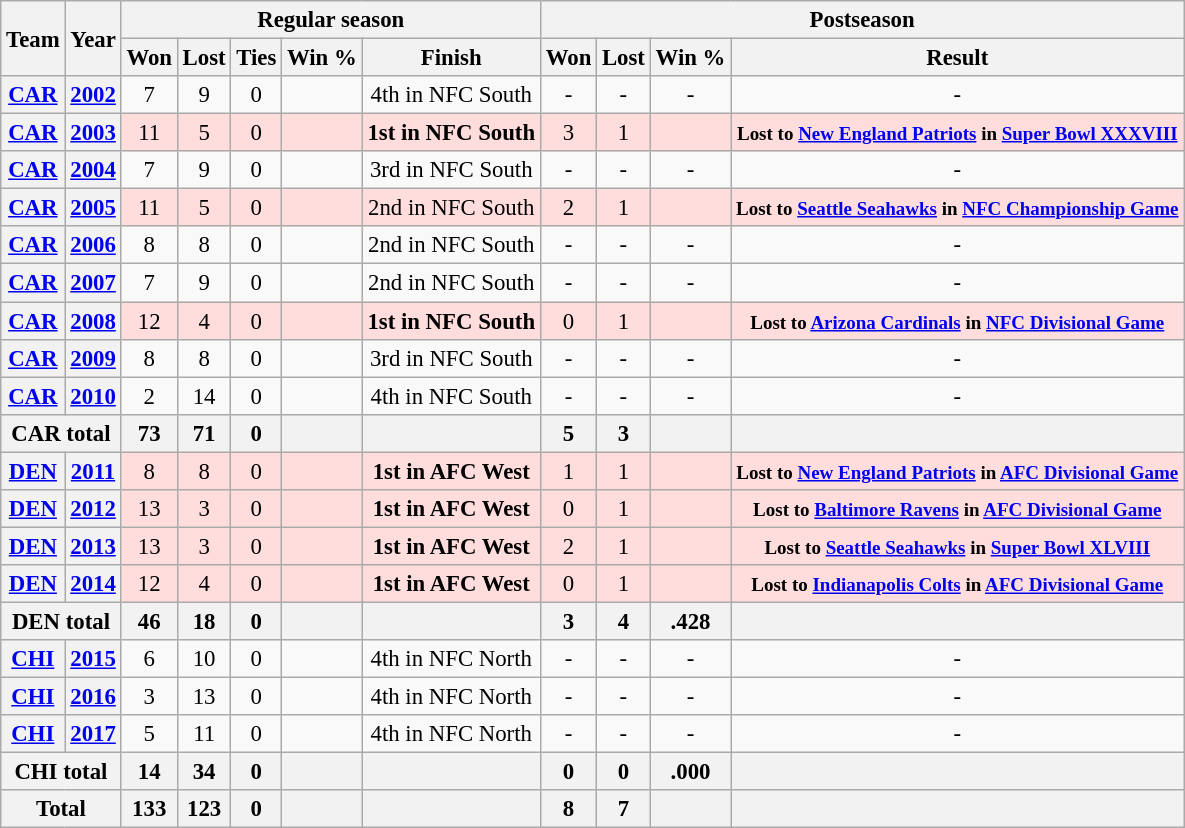<table class="wikitable" style="font-size: 95%; text-align:center;">
<tr>
<th rowspan="2">Team</th>
<th rowspan="2">Year</th>
<th colspan="5">Regular season</th>
<th colspan="4">Postseason</th>
</tr>
<tr>
<th>Won</th>
<th>Lost</th>
<th>Ties</th>
<th>Win %</th>
<th>Finish</th>
<th>Won</th>
<th>Lost</th>
<th>Win %</th>
<th>Result</th>
</tr>
<tr>
<th><a href='#'>CAR</a></th>
<th><a href='#'>2002</a></th>
<td>7</td>
<td>9</td>
<td>0</td>
<td></td>
<td>4th in NFC South</td>
<td>-</td>
<td>-</td>
<td>-</td>
<td>-</td>
</tr>
<tr ! style="background:#fdd;">
<th><a href='#'>CAR</a></th>
<th><a href='#'>2003</a></th>
<td>11</td>
<td>5</td>
<td>0</td>
<td></td>
<td><strong>1st in NFC South</strong></td>
<td>3</td>
<td>1</td>
<td></td>
<td><small><strong>Lost to <a href='#'>New England Patriots</a> in <a href='#'>Super Bowl XXXVIII</a></strong></small></td>
</tr>
<tr>
<th><a href='#'>CAR</a></th>
<th><a href='#'>2004</a></th>
<td>7</td>
<td>9</td>
<td>0</td>
<td></td>
<td>3rd in NFC South</td>
<td>-</td>
<td>-</td>
<td>-</td>
<td>-</td>
</tr>
<tr ! style="background:#fdd;">
<th><a href='#'>CAR</a></th>
<th><a href='#'>2005</a></th>
<td>11</td>
<td>5</td>
<td>0</td>
<td></td>
<td>2nd in NFC South</td>
<td>2</td>
<td>1</td>
<td></td>
<td><small><strong>Lost to <a href='#'>Seattle Seahawks</a> in <a href='#'>NFC Championship Game</a></strong></small></td>
</tr>
<tr>
<th><a href='#'>CAR</a></th>
<th><a href='#'>2006</a></th>
<td>8</td>
<td>8</td>
<td>0</td>
<td></td>
<td>2nd in NFC South</td>
<td>-</td>
<td>-</td>
<td>-</td>
<td>-</td>
</tr>
<tr>
<th><a href='#'>CAR</a></th>
<th><a href='#'>2007</a></th>
<td>7</td>
<td>9</td>
<td>0</td>
<td></td>
<td>2nd in NFC South</td>
<td>-</td>
<td>-</td>
<td>-</td>
<td>-</td>
</tr>
<tr ! style="background:#fdd;">
<th><a href='#'>CAR</a></th>
<th><a href='#'>2008</a></th>
<td>12</td>
<td>4</td>
<td>0</td>
<td></td>
<td><strong>1st in NFC South</strong></td>
<td>0</td>
<td>1</td>
<td></td>
<td><small><strong> Lost to <a href='#'>Arizona Cardinals</a> in <a href='#'>NFC Divisional Game</a></strong></small></td>
</tr>
<tr>
<th><a href='#'>CAR</a></th>
<th><a href='#'>2009</a></th>
<td>8</td>
<td>8</td>
<td>0</td>
<td></td>
<td>3rd in NFC South</td>
<td>-</td>
<td>-</td>
<td>-</td>
<td>-</td>
</tr>
<tr>
<th><a href='#'>CAR</a></th>
<th><a href='#'>2010</a></th>
<td>2</td>
<td>14</td>
<td>0</td>
<td></td>
<td>4th in NFC South</td>
<td>-</td>
<td>-</td>
<td>-</td>
<td>-</td>
</tr>
<tr>
<th colspan="2">CAR total</th>
<th>73</th>
<th>71</th>
<th>0</th>
<th></th>
<th></th>
<th>5</th>
<th>3</th>
<th></th>
<th></th>
</tr>
<tr ! style="background:#fdd;">
<th><a href='#'>DEN</a></th>
<th><a href='#'>2011</a></th>
<td>8</td>
<td>8</td>
<td>0</td>
<td></td>
<td><strong>1st in AFC West</strong></td>
<td>1</td>
<td>1</td>
<td></td>
<td><small><strong>Lost to <a href='#'>New England Patriots</a> in <a href='#'>AFC Divisional Game</a></strong></small></td>
</tr>
<tr ! style="background:#fdd;">
<th><a href='#'>DEN</a></th>
<th><a href='#'>2012</a></th>
<td>13</td>
<td>3</td>
<td>0</td>
<td></td>
<td><strong>1st in AFC West</strong></td>
<td>0</td>
<td>1</td>
<td></td>
<td><small><strong>Lost to <a href='#'>Baltimore Ravens</a> in <a href='#'>AFC Divisional Game</a></strong></small></td>
</tr>
<tr ! style="background:#fdd;">
<th><a href='#'>DEN</a></th>
<th><a href='#'>2013</a></th>
<td>13</td>
<td>3</td>
<td>0</td>
<td></td>
<td><strong>1st in AFC West</strong></td>
<td>2</td>
<td>1</td>
<td></td>
<td><small><strong>Lost to <a href='#'>Seattle Seahawks</a> in <a href='#'>Super Bowl XLVIII</a></strong></small></td>
</tr>
<tr ! style="background:#fdd;">
<th><a href='#'>DEN</a></th>
<th><a href='#'>2014</a></th>
<td>12</td>
<td>4</td>
<td>0</td>
<td></td>
<td><strong>1st in AFC West</strong></td>
<td>0</td>
<td>1</td>
<td></td>
<td><small><strong>Lost to <a href='#'>Indianapolis Colts</a> in <a href='#'>AFC Divisional Game</a></strong></small></td>
</tr>
<tr>
<th colspan="2">DEN total</th>
<th>46</th>
<th>18</th>
<th>0</th>
<th></th>
<th></th>
<th>3</th>
<th>4</th>
<th>.428</th>
<th></th>
</tr>
<tr>
<th><a href='#'>CHI</a></th>
<th><a href='#'>2015</a></th>
<td>6</td>
<td>10</td>
<td>0</td>
<td></td>
<td>4th in NFC North</td>
<td>-</td>
<td>-</td>
<td>-</td>
<td>-</td>
</tr>
<tr>
<th><a href='#'>CHI</a></th>
<th><a href='#'>2016</a></th>
<td>3</td>
<td>13</td>
<td>0</td>
<td></td>
<td>4th in NFC North</td>
<td>-</td>
<td>-</td>
<td>-</td>
<td>-</td>
</tr>
<tr>
<th><a href='#'>CHI</a></th>
<th><a href='#'>2017</a></th>
<td>5</td>
<td>11</td>
<td>0</td>
<td></td>
<td>4th in NFC North</td>
<td>-</td>
<td>-</td>
<td>-</td>
<td>-</td>
</tr>
<tr>
<th colspan="2">CHI total</th>
<th>14</th>
<th>34</th>
<th>0</th>
<th></th>
<th></th>
<th>0</th>
<th>0</th>
<th>.000</th>
<th></th>
</tr>
<tr>
<th colspan="2">Total</th>
<th>133</th>
<th>123</th>
<th>0</th>
<th></th>
<th></th>
<th>8</th>
<th>7</th>
<th></th>
<th></th>
</tr>
</table>
